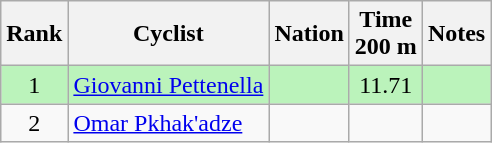<table class="wikitable sortable" style="text-align:center">
<tr>
<th>Rank</th>
<th>Cyclist</th>
<th>Nation</th>
<th>Time<br>200 m</th>
<th>Notes</th>
</tr>
<tr bgcolor=bbf3bb>
<td>1</td>
<td align=left><a href='#'>Giovanni Pettenella</a></td>
<td align=left></td>
<td>11.71</td>
<td></td>
</tr>
<tr>
<td>2</td>
<td align=left><a href='#'>Omar Pkhak'adze</a></td>
<td align=left></td>
<td></td>
<td></td>
</tr>
</table>
